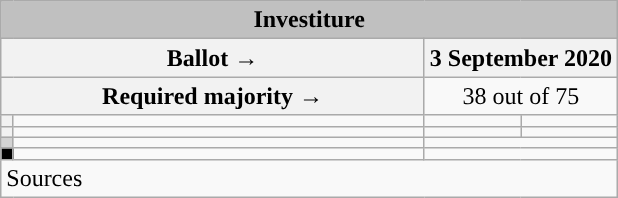<table class="wikitable" style="text-align:center;">
<tr bgcolor="#E9E9E9">
<td colspan="4" align="center" bgcolor="#C0C0C0"><strong>Investiture</strong></td>
</tr>
<tr>
<th colspan="2" width="275px">Ballot →</th>
<th colspan="2">3 September 2020</th>
</tr>
<tr>
<th colspan="2">Required majority →</th>
<td colspan="2">38 out of 75</td>
</tr>
<tr>
<th width="1px" style="background:"></th>
<td align="left"></td>
<td></td>
<td></td>
</tr>
<tr>
<th style="color:inherit;background:"></th>
<td align="left"></td>
<td></td>
<td></td>
</tr>
<tr>
<th style="color:inherit;background:lightgray;"></th>
<td align="left"></td>
<td colspan="2"></td>
</tr>
<tr>
<th style="color:inherit;background:black;"></th>
<td align="left"></td>
<td colspan="2"></td>
</tr>
<tr>
<td align="left" colspan="6">Sources</td>
</tr>
</table>
